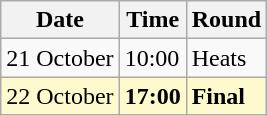<table class="wikitable">
<tr>
<th>Date</th>
<th>Time</th>
<th>Round</th>
</tr>
<tr>
<td>21 October</td>
<td>10:00</td>
<td>Heats</td>
</tr>
<tr style=background:lemonchiffon>
<td>22 October</td>
<td><strong>17:00</strong></td>
<td><strong>Final</strong></td>
</tr>
</table>
